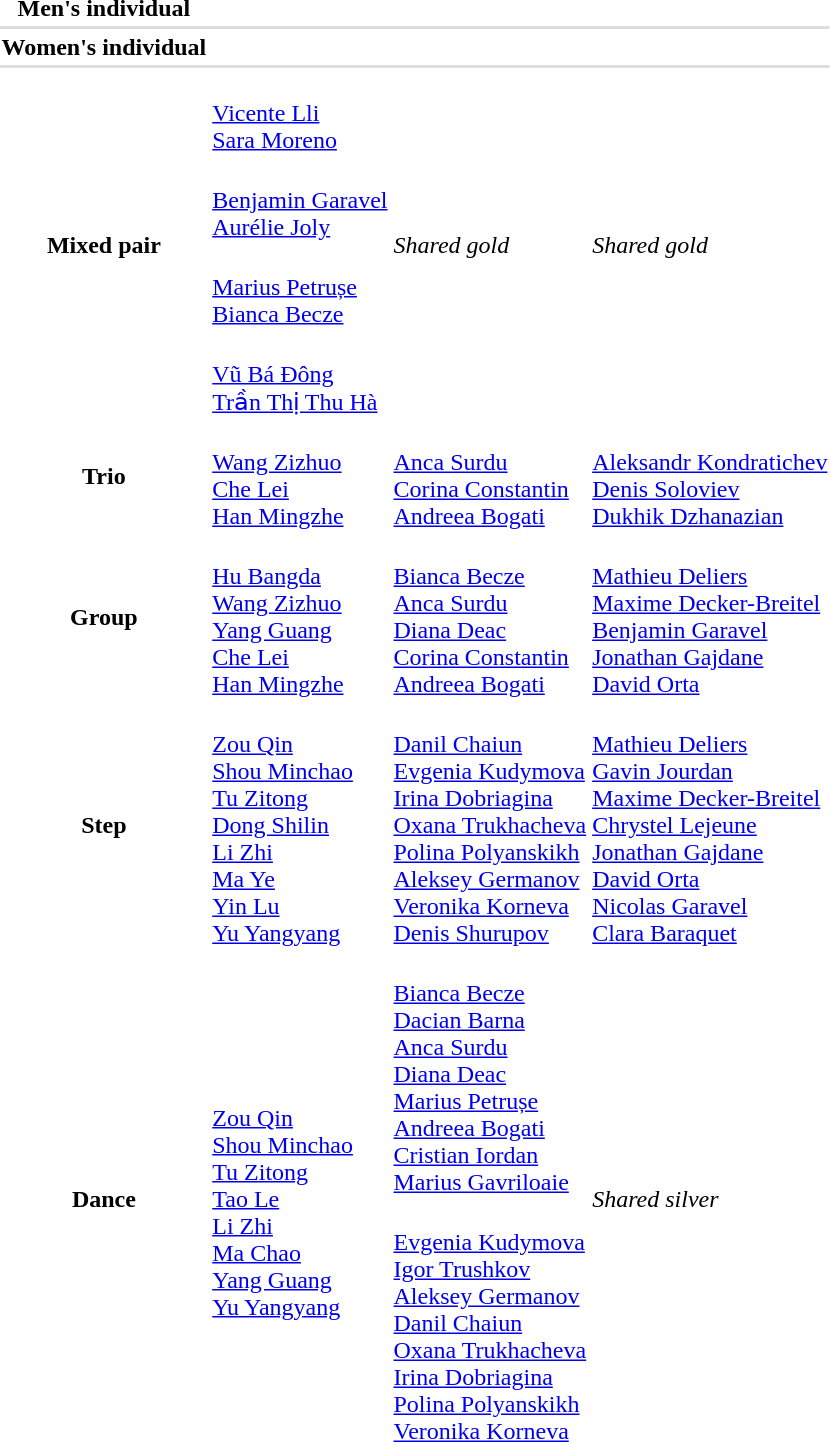<table>
<tr>
<th scope="row">Men's individual</th>
<td></td>
<td></td>
<td></td>
</tr>
<tr bgcolor=#DDDDDD>
<td colspan=4></td>
</tr>
<tr>
<th scope="row">Women's individual</th>
<td></td>
<td></td>
<td></td>
</tr>
<tr bgcolor=#DDDDDD>
<td colspan=4></td>
</tr>
<tr>
<th scope="row" rowspan="4">Mixed pair</th>
<td><br><a href='#'>Vicente Lli</a><br><a href='#'>Sara Moreno</a></td>
<td rowspan="4"><em>Shared gold</em></td>
<td rowspan="4"><em>Shared gold</em></td>
</tr>
<tr>
<td><br><a href='#'>Benjamin Garavel</a><br><a href='#'>Aurélie Joly</a></td>
</tr>
<tr>
<td><br><a href='#'>Marius Petrușe</a><br><a href='#'>Bianca Becze</a></td>
</tr>
<tr>
<td><br><a href='#'>Vũ Bá Đông</a><br><a href='#'>Trần Thị Thu Hà</a></td>
</tr>
<tr>
<th scope="row">Trio</th>
<td><br><a href='#'>Wang Zizhuo</a><br><a href='#'>Che Lei</a><br><a href='#'>Han Mingzhe</a></td>
<td><br><a href='#'>Anca Surdu</a><br><a href='#'>Corina Constantin</a><br><a href='#'>Andreea Bogati</a></td>
<td><br><a href='#'>Aleksandr Kondratichev</a><br><a href='#'>Denis Soloviev</a><br><a href='#'>Dukhik Dzhanazian</a></td>
</tr>
<tr>
<th scope="row">Group</th>
<td><br><a href='#'>Hu Bangda</a><br><a href='#'>Wang Zizhuo</a><br><a href='#'>Yang Guang</a><br><a href='#'>Che Lei</a><br><a href='#'>Han Mingzhe</a></td>
<td><br><a href='#'>Bianca Becze</a><br><a href='#'>Anca Surdu</a><br><a href='#'>Diana Deac</a><br><a href='#'>Corina Constantin</a><br><a href='#'>Andreea Bogati</a></td>
<td><br><a href='#'>Mathieu Deliers</a><br><a href='#'>Maxime Decker-Breitel</a><br><a href='#'>Benjamin Garavel</a><br><a href='#'>Jonathan Gajdane</a><br><a href='#'>David Orta</a></td>
</tr>
<tr>
<th scope="row">Step</th>
<td><br><a href='#'>Zou Qin</a><br><a href='#'>Shou Minchao</a><br><a href='#'>Tu Zitong</a><br><a href='#'>Dong Shilin</a><br><a href='#'>Li Zhi</a><br><a href='#'>Ma Ye</a><br><a href='#'>Yin Lu</a><br><a href='#'>Yu Yangyang</a></td>
<td><br><a href='#'>Danil Chaiun</a><br><a href='#'>Evgenia Kudymova</a><br><a href='#'>Irina Dobriagina</a><br><a href='#'>Oxana Trukhacheva</a><br><a href='#'>Polina Polyanskikh</a><br><a href='#'>Aleksey Germanov</a><br><a href='#'>Veronika Korneva</a><br><a href='#'>Denis Shurupov</a></td>
<td><br><a href='#'>Mathieu Deliers</a><br><a href='#'>Gavin Jourdan</a><br><a href='#'>Maxime Decker-Breitel</a><br><a href='#'>Chrystel Lejeune</a><br><a href='#'>Jonathan Gajdane</a><br><a href='#'>David Orta</a><br><a href='#'>Nicolas Garavel</a><br><a href='#'>Clara Baraquet</a></td>
</tr>
<tr>
<th scope="row"  rowspan="2">Dance</th>
<td rowspan="2"><br><a href='#'>Zou Qin</a><br><a href='#'>Shou Minchao</a><br><a href='#'>Tu Zitong</a><br><a href='#'>Tao Le</a><br><a href='#'>Li Zhi</a><br><a href='#'>Ma Chao</a><br><a href='#'>Yang Guang</a><br><a href='#'>Yu Yangyang</a></td>
<td><br><a href='#'>Bianca Becze</a><br><a href='#'>Dacian Barna</a><br><a href='#'>Anca Surdu</a><br><a href='#'>Diana Deac</a><br><a href='#'>Marius Petrușe</a><br><a href='#'>Andreea Bogati</a><br><a href='#'>Cristian Iordan</a><br><a href='#'>Marius Gavriloaie</a></td>
<td rowspan="2"><em>Shared silver</em></td>
</tr>
<tr>
<td><br><a href='#'>Evgenia Kudymova</a><br><a href='#'>Igor Trushkov</a><br><a href='#'>Aleksey Germanov</a><br><a href='#'>Danil Chaiun</a><br><a href='#'>Oxana Trukhacheva</a><br><a href='#'>Irina Dobriagina</a><br><a href='#'>Polina Polyanskikh</a><br><a href='#'>Veronika Korneva</a></td>
</tr>
</table>
